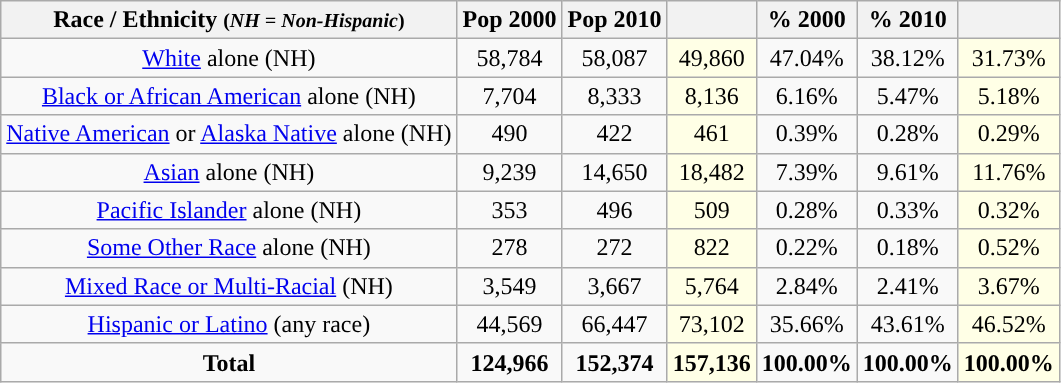<table class="wikitable" style="text-align:center;">
<tr>
<th>Race / Ethnicity <small>(<em>NH = Non-Hispanic</em>)</small></th>
<th>Pop 2000</th>
<th>Pop 2010</th>
<th></th>
<th>% 2000</th>
<th>% 2010</th>
<th></th>
</tr>
<tr>
<td><a href='#'>White</a> alone (NH)</td>
<td>58,784</td>
<td>58,087</td>
<td style='background: #ffffe6;'>49,860</td>
<td>47.04%</td>
<td>38.12%</td>
<td style='background: #ffffe6;'>31.73%</td>
</tr>
<tr>
<td><a href='#'>Black or African American</a> alone (NH)</td>
<td>7,704</td>
<td>8,333</td>
<td style='background: #ffffe6;'>8,136</td>
<td>6.16%</td>
<td>5.47%</td>
<td style='background: #ffffe6;'>5.18%</td>
</tr>
<tr>
<td><a href='#'>Native American</a> or <a href='#'>Alaska Native</a> alone (NH)</td>
<td>490</td>
<td>422</td>
<td style='background: #ffffe6;'>461</td>
<td>0.39%</td>
<td>0.28%</td>
<td style='background: #ffffe6;'>0.29%</td>
</tr>
<tr>
<td><a href='#'>Asian</a> alone (NH)</td>
<td>9,239</td>
<td>14,650</td>
<td style='background: #ffffe6;'>18,482</td>
<td>7.39%</td>
<td>9.61%</td>
<td style='background: #ffffe6;'>11.76%</td>
</tr>
<tr>
<td><a href='#'>Pacific Islander</a> alone (NH)</td>
<td>353</td>
<td>496</td>
<td style='background: #ffffe6;'>509</td>
<td>0.28%</td>
<td>0.33%</td>
<td style='background: #ffffe6;'>0.32%</td>
</tr>
<tr>
<td><a href='#'>Some Other Race</a> alone (NH)</td>
<td>278</td>
<td>272</td>
<td style='background: #ffffe6;'>822</td>
<td>0.22%</td>
<td>0.18%</td>
<td style='background: #ffffe6;'>0.52%</td>
</tr>
<tr>
<td><a href='#'>Mixed Race or Multi-Racial</a> (NH)</td>
<td>3,549</td>
<td>3,667</td>
<td style='background: #ffffe6;'>5,764</td>
<td>2.84%</td>
<td>2.41%</td>
<td style='background: #ffffe6;'>3.67%</td>
</tr>
<tr>
<td><a href='#'>Hispanic or Latino</a> (any race)</td>
<td>44,569</td>
<td>66,447</td>
<td style='background: #ffffe6;'>73,102</td>
<td>35.66%</td>
<td>43.61%</td>
<td style='background: #ffffe6;'>46.52%</td>
</tr>
<tr>
<td><strong>Total</strong></td>
<td><strong>124,966</strong></td>
<td><strong>152,374</strong></td>
<td style='background: #ffffe6;'><strong>157,136</strong></td>
<td><strong>100.00%</strong></td>
<td><strong>100.00%</strong></td>
<td style='background: #ffffe6;'><strong>100.00%</strong></td>
</tr>
</table>
